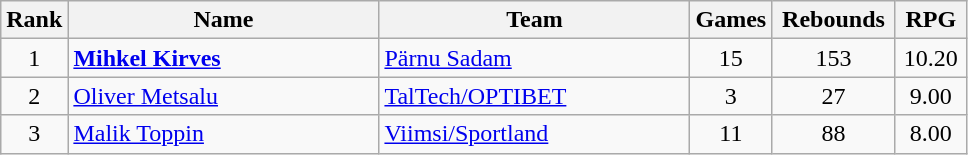<table class="wikitable" style="text-align: center;">
<tr>
<th>Rank</th>
<th width=200>Name</th>
<th width=200>Team</th>
<th>Games</th>
<th width=75>Rebounds</th>
<th width=40>RPG</th>
</tr>
<tr>
<td>1</td>
<td align="left"> <strong><a href='#'>Mihkel Kirves</a></strong></td>
<td align="left"><a href='#'>Pärnu Sadam</a></td>
<td>15</td>
<td>153</td>
<td>10.20</td>
</tr>
<tr>
<td>2</td>
<td align="left"> <a href='#'>Oliver Metsalu</a></td>
<td align="left"><a href='#'>TalTech/OPTIBET</a></td>
<td>3</td>
<td>27</td>
<td>9.00</td>
</tr>
<tr>
<td>3</td>
<td align="left"> <a href='#'>Malik Toppin</a></td>
<td align="left"><a href='#'>Viimsi/Sportland</a></td>
<td>11</td>
<td>88</td>
<td>8.00</td>
</tr>
</table>
